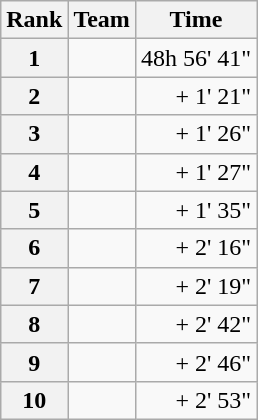<table class="wikitable">
<tr>
<th scope="col">Rank</th>
<th scope="col">Team</th>
<th scope="col">Time</th>
</tr>
<tr>
<th scope="row">1</th>
<td> </td>
<td align="right">48h 56' 41"</td>
</tr>
<tr>
<th scope="row">2</th>
<td> </td>
<td align="right">+ 1' 21"</td>
</tr>
<tr>
<th scope="row">3</th>
<td> </td>
<td align="right">+ 1' 26"</td>
</tr>
<tr>
<th scope="row">4</th>
<td> </td>
<td align="right">+ 1' 27"</td>
</tr>
<tr>
<th scope="row">5</th>
<td> </td>
<td align="right">+ 1' 35"</td>
</tr>
<tr>
<th scope="row">6</th>
<td> </td>
<td align="right">+ 2' 16"</td>
</tr>
<tr>
<th scope="row">7</th>
<td> </td>
<td align="right">+ 2' 19"</td>
</tr>
<tr>
<th scope="row">8</th>
<td> </td>
<td align="right">+ 2' 42"</td>
</tr>
<tr>
<th scope="row">9</th>
<td> </td>
<td align="right">+ 2' 46"</td>
</tr>
<tr>
<th scope="row">10</th>
<td> </td>
<td align="right">+ 2' 53"</td>
</tr>
</table>
